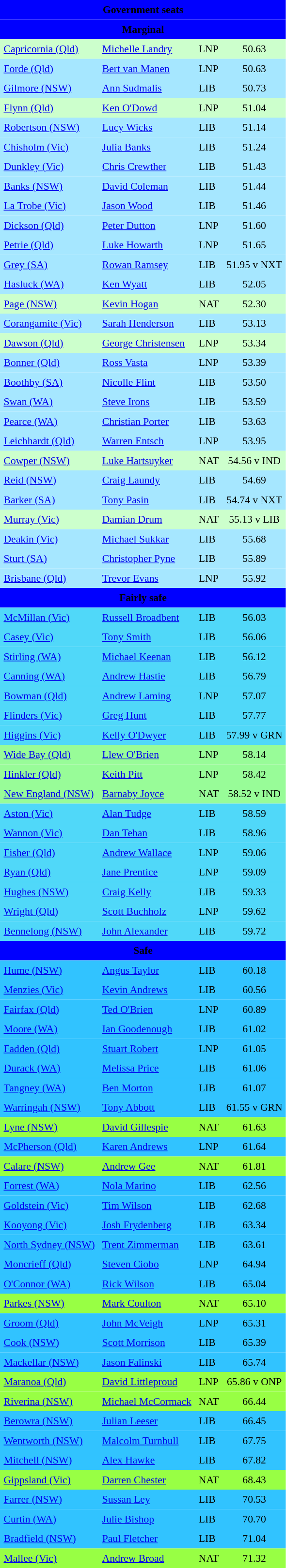<table class="toccolours" cellpadding="5" cellspacing="0" style="float:left; margin-right:.5em; margin-top:.4em; font-size:90%;">
<tr>
<td colspan="4"  style="text-align:center; background:blue;"><span><strong>Government seats</strong></span></td>
</tr>
<tr>
<td colspan="4"  style="text-align:center; background:blue;"><span><strong>Marginal</strong></span></td>
</tr>
<tr style=“background:#a6e7ff;”>
</tr>
<tr style="background:#cfc;">
<td><a href='#'>Capricornia (Qld)</a></td>
<td><a href='#'>Michelle Landry</a></td>
<td>LNP</td>
<td style="text-align:center;">50.63</td>
</tr>
<tr style="background:#a6e7ff;">
<td><a href='#'>Forde (Qld)</a></td>
<td><a href='#'>Bert van Manen</a></td>
<td>LNP</td>
<td style="text-align:center;">50.63</td>
</tr>
<tr style="background:#a6e7ff;">
<td><a href='#'>Gilmore (NSW)</a></td>
<td><a href='#'>Ann Sudmalis</a></td>
<td>LIB</td>
<td style="text-align:center;">50.73</td>
</tr>
<tr style="background:#cfc;">
<td><a href='#'>Flynn (Qld)</a></td>
<td><a href='#'>Ken O'Dowd</a></td>
<td>LNP</td>
<td style="text-align:center;">51.04</td>
</tr>
<tr style="background:#a6e7ff;">
<td><a href='#'>Robertson (NSW)</a></td>
<td><a href='#'>Lucy Wicks</a></td>
<td>LIB</td>
<td style="text-align:center;">51.14</td>
</tr>
<tr style="background:#a6e7ff;">
<td><a href='#'>Chisholm (Vic)</a></td>
<td><a href='#'>Julia Banks</a></td>
<td>LIB</td>
<td style="text-align:center;">51.24</td>
</tr>
<tr style="background:#a6e7ff;">
<td><a href='#'>Dunkley (Vic)</a></td>
<td><a href='#'>Chris Crewther</a></td>
<td>LIB</td>
<td style="text-align:center;">51.43</td>
</tr>
<tr style="background:#a6e7ff;">
<td><a href='#'>Banks (NSW)</a></td>
<td><a href='#'>David Coleman</a></td>
<td>LIB</td>
<td style="text-align:center;">51.44</td>
</tr>
<tr style="background:#a6e7ff;">
<td><a href='#'>La Trobe (Vic)</a></td>
<td><a href='#'>Jason Wood</a></td>
<td>LIB</td>
<td style="text-align:center;">51.46</td>
</tr>
<tr style="background:#a6e7ff;">
<td><a href='#'>Dickson (Qld)</a></td>
<td><a href='#'>Peter Dutton</a></td>
<td>LNP</td>
<td style="text-align:center;">51.60</td>
</tr>
<tr style="background:#a6e7ff;">
<td><a href='#'>Petrie (Qld)</a></td>
<td><a href='#'>Luke Howarth</a></td>
<td>LNP</td>
<td style="text-align:center;">51.65</td>
</tr>
<tr style="background:#a6e7ff;">
<td><a href='#'>Grey (SA)</a></td>
<td><a href='#'>Rowan Ramsey</a></td>
<td>LIB</td>
<td style="text-align:center;">51.95 v NXT</td>
</tr>
<tr style="background:#a6e7ff;">
<td><a href='#'>Hasluck (WA)</a></td>
<td><a href='#'>Ken Wyatt</a></td>
<td>LIB</td>
<td style="text-align:center;">52.05</td>
</tr>
<tr style="background:#cfc;">
<td><a href='#'>Page (NSW)</a></td>
<td><a href='#'>Kevin Hogan</a></td>
<td>NAT</td>
<td style="text-align:center;">52.30</td>
</tr>
<tr style="background:#a6e7ff;">
<td><a href='#'>Corangamite (Vic)</a></td>
<td><a href='#'>Sarah Henderson</a></td>
<td>LIB</td>
<td style="text-align:center;">53.13</td>
</tr>
<tr style="background:#cfc;">
<td><a href='#'>Dawson (Qld)</a></td>
<td><a href='#'>George Christensen</a></td>
<td>LNP</td>
<td style="text-align:center;">53.34</td>
</tr>
<tr style="background:#a6e7ff;">
<td><a href='#'>Bonner (Qld)</a></td>
<td><a href='#'>Ross Vasta</a></td>
<td>LNP</td>
<td style="text-align:center;">53.39</td>
</tr>
<tr style="background:#a6e7ff;">
<td><a href='#'>Boothby (SA)</a></td>
<td><a href='#'>Nicolle Flint</a></td>
<td>LIB</td>
<td style="text-align:center;">53.50</td>
</tr>
<tr style="background:#a6e7ff;">
<td><a href='#'>Swan (WA)</a></td>
<td><a href='#'>Steve Irons</a></td>
<td>LIB</td>
<td style="text-align:center;">53.59</td>
</tr>
<tr style="background:#a6e7ff;">
<td><a href='#'>Pearce (WA)</a></td>
<td><a href='#'>Christian Porter</a></td>
<td>LIB</td>
<td style="text-align:center;">53.63</td>
</tr>
<tr style="background:#a6e7ff;">
<td><a href='#'>Leichhardt (Qld)</a></td>
<td><a href='#'>Warren Entsch</a></td>
<td>LNP</td>
<td style="text-align:center;">53.95</td>
</tr>
<tr style="background:#cfc;">
<td><a href='#'>Cowper (NSW)</a></td>
<td><a href='#'>Luke Hartsuyker</a></td>
<td>NAT</td>
<td style="text-align:center;">54.56 v IND</td>
</tr>
<tr style="background:#a6e7ff;">
<td><a href='#'>Reid (NSW)</a></td>
<td><a href='#'>Craig Laundy</a></td>
<td>LIB</td>
<td style="text-align:center;">54.69</td>
</tr>
<tr style="background:#a6e7ff;">
<td><a href='#'>Barker (SA)</a></td>
<td><a href='#'>Tony Pasin</a></td>
<td>LIB</td>
<td style="text-align:center;">54.74 v NXT</td>
</tr>
<tr style="background:#cfc;">
<td><a href='#'>Murray (Vic)</a></td>
<td><a href='#'>Damian Drum</a></td>
<td>NAT</td>
<td style="text-align:center;">55.13 v LIB</td>
</tr>
<tr style="background:#a6e7ff;">
<td><a href='#'>Deakin (Vic)</a></td>
<td><a href='#'>Michael Sukkar</a></td>
<td>LIB</td>
<td style="text-align:center;">55.68</td>
</tr>
<tr style="background:#a6e7ff;">
<td><a href='#'>Sturt (SA)</a></td>
<td><a href='#'>Christopher Pyne</a></td>
<td>LIB</td>
<td style="text-align:center;">55.89</td>
</tr>
<tr style="background:#a6e7ff;">
<td><a href='#'>Brisbane (Qld)</a></td>
<td><a href='#'>Trevor Evans</a></td>
<td>LNP</td>
<td style="text-align:center;">55.92</td>
</tr>
<tr>
<td colspan="4"  style="text-align:center; background:blue;"><span><strong>Fairly safe</strong></span></td>
</tr>
<tr style="background:#50d8f9;">
<td><a href='#'>McMillan (Vic)</a></td>
<td><a href='#'>Russell Broadbent</a></td>
<td>LIB</td>
<td style="text-align:center;">56.03</td>
</tr>
<tr style="background:#50d8f9;">
<td><a href='#'>Casey (Vic)</a></td>
<td><a href='#'>Tony Smith</a></td>
<td>LIB</td>
<td style="text-align:center;">56.06</td>
</tr>
<tr style="background:#50d8f9;">
<td><a href='#'>Stirling (WA)</a></td>
<td><a href='#'>Michael Keenan</a></td>
<td>LIB</td>
<td style="text-align:center;">56.12</td>
</tr>
<tr style="background:#50d8f9;">
<td><a href='#'>Canning (WA)</a></td>
<td><a href='#'>Andrew Hastie</a></td>
<td>LIB</td>
<td style="text-align:center;">56.79</td>
</tr>
<tr style="background:#50d8f9;">
<td><a href='#'>Bowman (Qld)</a></td>
<td><a href='#'>Andrew Laming</a></td>
<td>LNP</td>
<td style="text-align:center;">57.07</td>
</tr>
<tr style="background:#50d8f9;">
<td><a href='#'>Flinders (Vic)</a></td>
<td><a href='#'>Greg Hunt</a></td>
<td>LIB</td>
<td style="text-align:center;">57.77</td>
</tr>
<tr style="background:#50d8f9;">
<td><a href='#'>Higgins (Vic)</a></td>
<td><a href='#'>Kelly O'Dwyer</a></td>
<td>LIB</td>
<td style="text-align:center;">57.99 v GRN</td>
</tr>
<tr style="background:#98fc98;">
<td><a href='#'>Wide Bay (Qld)</a></td>
<td><a href='#'>Llew O'Brien</a></td>
<td>LNP</td>
<td style="text-align:center;">58.14</td>
</tr>
<tr style="background:#98fc98;">
<td><a href='#'>Hinkler (Qld)</a></td>
<td><a href='#'>Keith Pitt</a></td>
<td>LNP</td>
<td style="text-align:center;">58.42</td>
</tr>
<tr style="background:#98fc98;">
<td><a href='#'>New England (NSW)</a></td>
<td><a href='#'>Barnaby Joyce</a></td>
<td>NAT</td>
<td style="text-align:center;">58.52 v IND</td>
</tr>
<tr style="background:#50d8f9;">
<td><a href='#'>Aston (Vic)</a></td>
<td><a href='#'>Alan Tudge</a></td>
<td>LIB</td>
<td style="text-align:center;">58.59</td>
</tr>
<tr style="background:#50d8f9;">
<td><a href='#'>Wannon (Vic)</a></td>
<td><a href='#'>Dan Tehan</a></td>
<td>LIB</td>
<td style="text-align:center;">58.96</td>
</tr>
<tr style="background:#50d8f9;">
<td><a href='#'>Fisher (Qld)</a></td>
<td><a href='#'>Andrew Wallace</a></td>
<td>LNP</td>
<td style="text-align:center;">59.06</td>
</tr>
<tr style="background:#50d8f9;">
<td><a href='#'>Ryan (Qld)</a></td>
<td><a href='#'>Jane Prentice</a></td>
<td>LNP</td>
<td style="text-align:center;">59.09</td>
</tr>
<tr style="background:#50d8f9;">
<td><a href='#'>Hughes (NSW)</a></td>
<td><a href='#'>Craig Kelly</a></td>
<td>LIB</td>
<td style="text-align:center;">59.33</td>
</tr>
<tr style="background:#50d8f9;">
<td><a href='#'>Wright (Qld)</a></td>
<td><a href='#'>Scott Buchholz</a></td>
<td>LNP</td>
<td style="text-align:center;">59.62</td>
</tr>
<tr style="background:#50d8f9;">
<td><a href='#'>Bennelong (NSW)</a></td>
<td><a href='#'>John Alexander</a></td>
<td>LIB</td>
<td style="text-align:center;">59.72</td>
</tr>
<tr>
<td colspan="4"  style="text-align:center; background:blue;"><span><strong>Safe</strong></span></td>
</tr>
<tr style="background:#31c3ff;">
<td><a href='#'>Hume (NSW)</a></td>
<td><a href='#'>Angus Taylor</a></td>
<td>LIB</td>
<td style="text-align:center;">60.18</td>
</tr>
<tr style="background:#31c3ff;">
<td><a href='#'>Menzies (Vic)</a></td>
<td><a href='#'>Kevin Andrews</a></td>
<td>LIB</td>
<td style="text-align:center;">60.56</td>
</tr>
<tr style="background:#31c3ff;">
<td><a href='#'>Fairfax (Qld)</a></td>
<td><a href='#'>Ted O'Brien</a></td>
<td>LNP</td>
<td style="text-align:center;">60.89</td>
</tr>
<tr style="background:#31c3ff;">
<td><a href='#'>Moore (WA)</a></td>
<td><a href='#'>Ian Goodenough</a></td>
<td>LIB</td>
<td style="text-align:center;">61.02</td>
</tr>
<tr style="background:#31c3ff;">
<td><a href='#'>Fadden (Qld)</a></td>
<td><a href='#'>Stuart Robert</a></td>
<td>LNP</td>
<td style="text-align:center;">61.05</td>
</tr>
<tr style="background:#31c3ff;">
<td><a href='#'>Durack (WA)</a></td>
<td><a href='#'>Melissa Price</a></td>
<td>LIB</td>
<td style="text-align:center;">61.06</td>
</tr>
<tr style="background:#31c3ff;">
<td><a href='#'>Tangney (WA)</a></td>
<td><a href='#'>Ben Morton</a></td>
<td>LIB</td>
<td style="text-align:center;">61.07</td>
</tr>
<tr style="background:#31c3ff;">
<td><a href='#'>Warringah (NSW)</a></td>
<td><a href='#'>Tony Abbott</a></td>
<td>LIB</td>
<td style="text-align:center;">61.55 v GRN</td>
</tr>
<tr style="background:#98ff44;">
<td><a href='#'>Lyne (NSW)</a></td>
<td><a href='#'>David Gillespie</a></td>
<td>NAT</td>
<td style="text-align:center;">61.63</td>
</tr>
<tr style="background:#31c3ff;">
<td><a href='#'>McPherson (Qld)</a></td>
<td><a href='#'>Karen Andrews</a></td>
<td>LNP</td>
<td style="text-align:center;">61.64</td>
</tr>
<tr style="background:#98ff44;">
<td><a href='#'>Calare (NSW)</a></td>
<td><a href='#'>Andrew Gee</a></td>
<td>NAT</td>
<td style="text-align:center;">61.81</td>
</tr>
<tr style="background:#31c3ff;">
<td><a href='#'>Forrest (WA)</a></td>
<td><a href='#'>Nola Marino</a></td>
<td>LIB</td>
<td style="text-align:center;">62.56</td>
</tr>
<tr style="background:#31c3ff;">
<td><a href='#'>Goldstein (Vic)</a></td>
<td><a href='#'>Tim Wilson</a></td>
<td>LIB</td>
<td style="text-align:center;">62.68</td>
</tr>
<tr style="background:#31c3ff;">
<td><a href='#'>Kooyong (Vic)</a></td>
<td><a href='#'>Josh Frydenberg</a></td>
<td>LIB</td>
<td style="text-align:center;">63.34</td>
</tr>
<tr style="background:#31c3ff;">
<td><a href='#'>North Sydney (NSW)</a></td>
<td><a href='#'>Trent Zimmerman</a></td>
<td>LIB</td>
<td style="text-align:center;">63.61</td>
</tr>
<tr style="background:#31c3ff;">
<td><a href='#'>Moncrieff (Qld)</a></td>
<td><a href='#'>Steven Ciobo</a></td>
<td>LNP</td>
<td style="text-align:center;">64.94</td>
</tr>
<tr style="background:#31c3ff;">
<td><a href='#'>O'Connor (WA)</a></td>
<td><a href='#'>Rick Wilson</a></td>
<td>LIB</td>
<td style="text-align:center;">65.04</td>
</tr>
<tr style="background:#98ff44;">
<td><a href='#'>Parkes (NSW)</a></td>
<td><a href='#'>Mark Coulton</a></td>
<td>NAT</td>
<td style="text-align:center;">65.10</td>
</tr>
<tr style="background:#31c3ff;">
<td><a href='#'>Groom (Qld)</a></td>
<td><a href='#'>John McVeigh</a></td>
<td>LNP</td>
<td style="text-align:center;">65.31</td>
</tr>
<tr style="background:#31c3ff;">
<td><a href='#'>Cook (NSW)</a></td>
<td><a href='#'>Scott Morrison</a></td>
<td>LIB</td>
<td style="text-align:center;">65.39</td>
</tr>
<tr style="background:#31c3ff;">
<td><a href='#'>Mackellar (NSW)</a></td>
<td><a href='#'>Jason Falinski</a></td>
<td>LIB</td>
<td style="text-align:center;">65.74</td>
</tr>
<tr style="background:#98ff44;">
<td><a href='#'>Maranoa (Qld)</a></td>
<td><a href='#'>David Littleproud</a></td>
<td>LNP</td>
<td style="text-align:center;">65.86 v ONP</td>
</tr>
<tr style="background:#98ff44;">
<td><a href='#'>Riverina (NSW)</a></td>
<td><a href='#'>Michael McCormack</a></td>
<td>NAT</td>
<td style="text-align:center;">66.44</td>
</tr>
<tr style="background:#31c3ff;">
<td><a href='#'>Berowra (NSW)</a></td>
<td><a href='#'>Julian Leeser</a></td>
<td>LIB</td>
<td style="text-align:center;">66.45</td>
</tr>
<tr style="background:#31c3ff;">
<td><a href='#'>Wentworth (NSW)</a></td>
<td><a href='#'>Malcolm Turnbull</a></td>
<td>LIB</td>
<td style="text-align:center;">67.75</td>
</tr>
<tr style="background:#31c3ff;">
<td><a href='#'>Mitchell (NSW)</a></td>
<td><a href='#'>Alex Hawke</a></td>
<td>LIB</td>
<td style="text-align:center;">67.82</td>
</tr>
<tr style="background:#98ff44;">
<td><a href='#'>Gippsland (Vic)</a></td>
<td><a href='#'>Darren Chester</a></td>
<td>NAT</td>
<td style="text-align:center;">68.43</td>
</tr>
<tr style="background:#31c3ff;">
<td><a href='#'>Farrer (NSW)</a></td>
<td><a href='#'>Sussan Ley</a></td>
<td>LIB</td>
<td style="text-align:center;">70.53</td>
</tr>
<tr style="background:#31c3ff;">
<td><a href='#'>Curtin (WA)</a></td>
<td><a href='#'>Julie Bishop</a></td>
<td>LIB</td>
<td style="text-align:center;">70.70</td>
</tr>
<tr style="background:#31c3ff;">
<td><a href='#'>Bradfield (NSW)</a></td>
<td><a href='#'>Paul Fletcher</a></td>
<td>LIB</td>
<td style="text-align:center;">71.04</td>
</tr>
<tr style="background:#98ff44;">
<td><a href='#'>Mallee (Vic)</a></td>
<td><a href='#'>Andrew Broad</a></td>
<td>NAT</td>
<td style="text-align:center;">71.32</td>
</tr>
</table>
